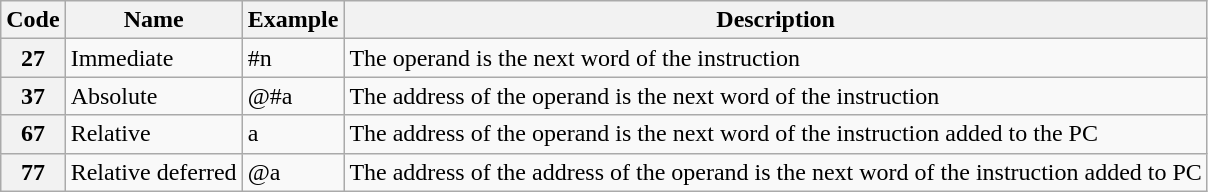<table class="wikitable" border=0>
<tr>
<th>Code</th>
<th>Name</th>
<th>Example</th>
<th>Description</th>
</tr>
<tr>
<th>27</th>
<td>Immediate</td>
<td>#n</td>
<td>The operand is the next word of the instruction</td>
</tr>
<tr>
<th>37</th>
<td>Absolute</td>
<td>@#a</td>
<td>The address of the operand is the next word of the instruction</td>
</tr>
<tr>
<th>67</th>
<td>Relative</td>
<td>a</td>
<td>The address of the operand is the next word of the instruction added to the PC</td>
</tr>
<tr>
<th>77</th>
<td>Relative deferred</td>
<td>@a</td>
<td>The address of the address of the operand is the next word of the instruction added to PC</td>
</tr>
</table>
